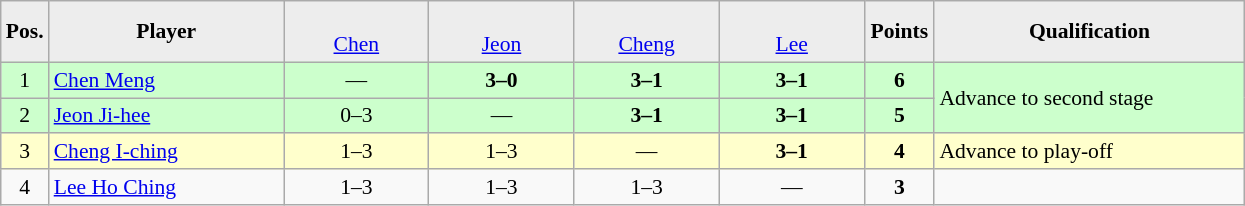<table class="wikitable" style="font-size:90%">
<tr style="text-align:center;">
<td style="background-color:#ededed;" width="20"><strong>Pos.</strong></td>
<td style="background-color:#ededed;" width="150"><strong>Player</strong></td>
<td style="background-color:#ededed;" width="90"><br><a href='#'>Chen</a></td>
<td style="background-color:#ededed;" width="90"><br><a href='#'>Jeon</a></td>
<td style="background-color:#ededed;" width="90"><br><a href='#'>Cheng</a></td>
<td style="background-color:#ededed;" width="90"><br><a href='#'>Lee</a></td>
<td style="background-color:#ededed;" width="40"><strong>Points</strong></td>
<td style="background-color:#ededed;" width="200"><strong>Qualification</strong></td>
</tr>
<tr style="text-align:center;" bgcolor=ccffcc>
<td>1</td>
<td style="text-align:left;"> <a href='#'>Chen Meng</a></td>
<td>—</td>
<td><strong>3–0</strong></td>
<td><strong>3–1</strong></td>
<td><strong>3–1</strong></td>
<td><strong>6</strong></td>
<td rowspan=2 style="text-align:left;">Advance to second stage</td>
</tr>
<tr style="text-align:center;" bgcolor=ccffcc>
<td>2</td>
<td style="text-align:left;"> <a href='#'>Jeon Ji-hee</a></td>
<td>0–3</td>
<td>—</td>
<td><strong>3–1</strong></td>
<td><strong>3–1</strong></td>
<td><strong>5</strong></td>
</tr>
<tr style="text-align:center;" bgcolor=ffffcc>
<td>3</td>
<td style="text-align:left;"> <a href='#'>Cheng I-ching</a></td>
<td>1–3</td>
<td>1–3</td>
<td>—</td>
<td><strong>3–1</strong></td>
<td><strong>4</strong></td>
<td style="text-align:left;">Advance to play-off</td>
</tr>
<tr style="text-align:center;">
<td>4</td>
<td style="text-align:left;"> <a href='#'>Lee Ho Ching</a></td>
<td>1–3</td>
<td>1–3</td>
<td>1–3</td>
<td>—</td>
<td><strong>3</strong></td>
<td></td>
</tr>
</table>
